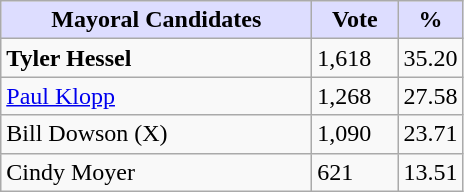<table class="wikitable">
<tr>
<th style="background:#ddf; width:200px;">Mayoral Candidates </th>
<th style="background:#ddf; width:50px;">Vote</th>
<th style="background:#ddf; width:30px;">%</th>
</tr>
<tr>
<td><strong>Tyler Hessel</strong></td>
<td>1,618</td>
<td>35.20</td>
</tr>
<tr>
<td><a href='#'>Paul Klopp</a></td>
<td>1,268</td>
<td>27.58</td>
</tr>
<tr>
<td>Bill Dowson (X)</td>
<td>1,090</td>
<td>23.71</td>
</tr>
<tr>
<td>Cindy Moyer</td>
<td>621</td>
<td>13.51</td>
</tr>
</table>
